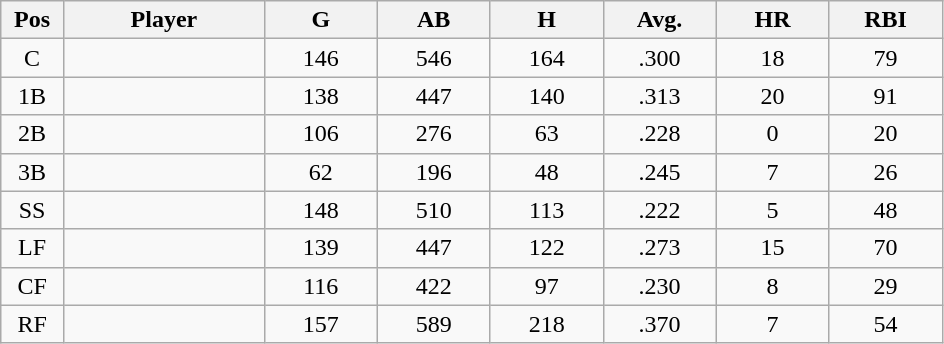<table class="wikitable sortable">
<tr>
<th bgcolor="#DDDDFF" width="5%">Pos</th>
<th bgcolor="#DDDDFF" width="16%">Player</th>
<th bgcolor="#DDDDFF" width="9%">G</th>
<th bgcolor="#DDDDFF" width="9%">AB</th>
<th bgcolor="#DDDDFF" width="9%">H</th>
<th bgcolor="#DDDDFF" width="9%">Avg.</th>
<th bgcolor="#DDDDFF" width="9%">HR</th>
<th bgcolor="#DDDDFF" width="9%">RBI</th>
</tr>
<tr align="center">
<td>C</td>
<td></td>
<td>146</td>
<td>546</td>
<td>164</td>
<td>.300</td>
<td>18</td>
<td>79</td>
</tr>
<tr align="center">
<td>1B</td>
<td></td>
<td>138</td>
<td>447</td>
<td>140</td>
<td>.313</td>
<td>20</td>
<td>91</td>
</tr>
<tr align="center">
<td>2B</td>
<td></td>
<td>106</td>
<td>276</td>
<td>63</td>
<td>.228</td>
<td>0</td>
<td>20</td>
</tr>
<tr align="center">
<td>3B</td>
<td></td>
<td>62</td>
<td>196</td>
<td>48</td>
<td>.245</td>
<td>7</td>
<td>26</td>
</tr>
<tr align="center">
<td>SS</td>
<td></td>
<td>148</td>
<td>510</td>
<td>113</td>
<td>.222</td>
<td>5</td>
<td>48</td>
</tr>
<tr align="center">
<td>LF</td>
<td></td>
<td>139</td>
<td>447</td>
<td>122</td>
<td>.273</td>
<td>15</td>
<td>70</td>
</tr>
<tr align="center">
<td>CF</td>
<td></td>
<td>116</td>
<td>422</td>
<td>97</td>
<td>.230</td>
<td>8</td>
<td>29</td>
</tr>
<tr align="center">
<td>RF</td>
<td></td>
<td>157</td>
<td>589</td>
<td>218</td>
<td>.370</td>
<td>7</td>
<td>54</td>
</tr>
</table>
